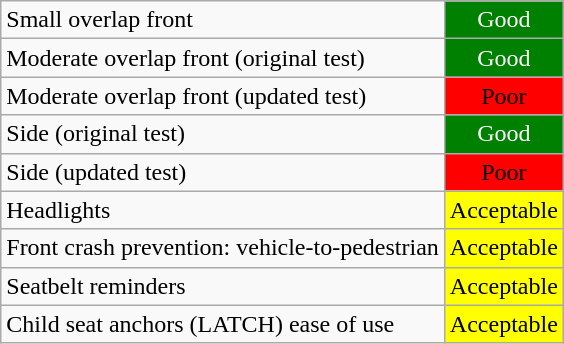<table class="wikitable">
<tr>
<td>Small overlap front</td>
<td style="text-align:center;color:white;background: green">Good</td>
</tr>
<tr>
<td>Moderate overlap front (original test)</td>
<td style="text-align:center;color:white;background: green">Good</td>
</tr>
<tr>
<td>Moderate overlap front (updated test)</td>
<td style="text-align:center;color:black;background: red">Poor</td>
</tr>
<tr>
<td>Side (original test)</td>
<td style="text-align:center;color:white;background: green">Good</td>
</tr>
<tr>
<td>Side (updated test)</td>
<td style="text-align:center;color:black;background: red">Poor</td>
</tr>
<tr>
<td>Headlights</td>
<td style="text-align:center;color:black;background:yellow">Acceptable</td>
</tr>
<tr>
<td>Front crash prevention: vehicle-to-pedestrian</td>
<td style="text-align:center;color:black;background:yellow">Acceptable</td>
</tr>
<tr>
<td>Seatbelt reminders</td>
<td style="text-align:center;color:black;background:yellow">Acceptable</td>
</tr>
<tr>
<td>Child seat anchors (LATCH) ease of use</td>
<td style="text-align:center;color:black;background: yellow">Acceptable</td>
</tr>
</table>
